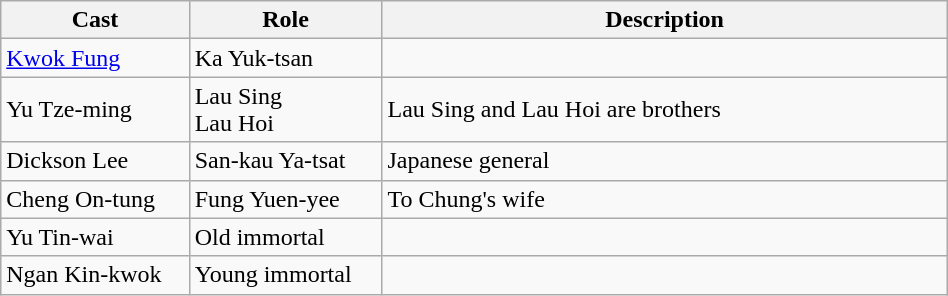<table class="wikitable" width="50%">
<tr>
<th style="width:10%">Cast</th>
<th style="width:10%">Role</th>
<th style="width:30%">Description</th>
</tr>
<tr>
<td><a href='#'>Kwok Fung</a></td>
<td>Ka Yuk-tsan</td>
<td></td>
</tr>
<tr>
<td>Yu Tze-ming</td>
<td>Lau Sing<br>Lau Hoi</td>
<td>Lau Sing and Lau Hoi are brothers</td>
</tr>
<tr>
<td>Dickson Lee</td>
<td>San-kau Ya-tsat</td>
<td>Japanese general</td>
</tr>
<tr>
<td>Cheng On-tung</td>
<td>Fung Yuen-yee</td>
<td>To Chung's wife</td>
</tr>
<tr>
<td>Yu Tin-wai</td>
<td>Old immortal</td>
<td></td>
</tr>
<tr>
<td>Ngan Kin-kwok</td>
<td>Young immortal</td>
<td></td>
</tr>
</table>
